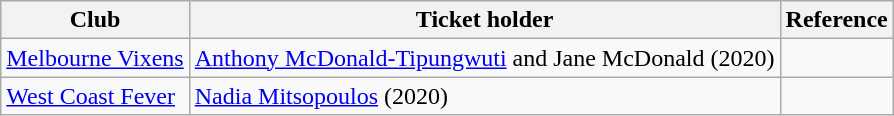<table class="wikitable">
<tr>
<th>Club</th>
<th>Ticket holder</th>
<th>Reference</th>
</tr>
<tr>
<td><a href='#'>Melbourne Vixens</a></td>
<td><a href='#'>Anthony McDonald-Tipungwuti</a> and Jane McDonald (2020)</td>
<td></td>
</tr>
<tr>
<td><a href='#'>West Coast Fever</a></td>
<td><a href='#'>Nadia Mitsopoulos</a> (2020)</td>
<td></td>
</tr>
</table>
